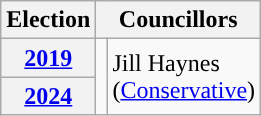<table class="wikitable">
<tr>
<th>Election</th>
<th colspan="2">Councillors</th>
</tr>
<tr>
<th><a href='#'>2019</a></th>
<td rowspan="5" style="background-color: "></td>
<td rowspan="2">Jill Haynes<br>(<a href='#'>Conservative</a>)</td>
</tr>
<tr>
<th><a href='#'>2024</a></th>
</tr>
</table>
